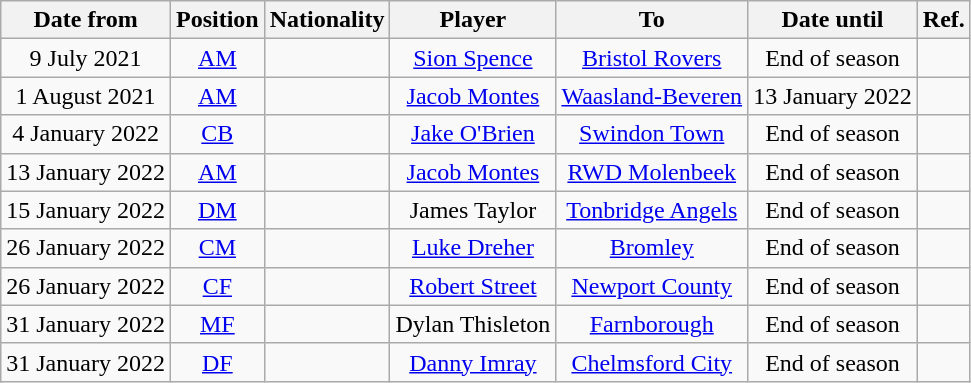<table class="wikitable" style="text-align:center">
<tr>
<th width:120px">Date from</th>
<th width:50px">Position</th>
<th width:50px">Nationality</th>
<th width:150px">Player</th>
<th width:200px">To</th>
<th width:110px">Date until</th>
<th width:25px">Ref.</th>
</tr>
<tr>
<td>9 July 2021</td>
<td><a href='#'>AM</a></td>
<td></td>
<td><a href='#'>Sion Spence</a></td>
<td><a href='#'>Bristol Rovers</a></td>
<td>End of season</td>
<td></td>
</tr>
<tr>
<td>1 August 2021</td>
<td><a href='#'>AM</a></td>
<td></td>
<td><a href='#'>Jacob Montes</a></td>
<td> <a href='#'>Waasland-Beveren</a></td>
<td>13 January 2022</td>
<td></td>
</tr>
<tr>
<td>4 January 2022</td>
<td><a href='#'>CB</a></td>
<td></td>
<td><a href='#'>Jake O'Brien</a></td>
<td><a href='#'>Swindon Town</a></td>
<td>End of season</td>
<td></td>
</tr>
<tr>
<td>13 January 2022</td>
<td><a href='#'>AM</a></td>
<td></td>
<td><a href='#'>Jacob Montes</a></td>
<td> <a href='#'>RWD Molenbeek</a></td>
<td>End of season</td>
<td></td>
</tr>
<tr>
<td>15 January 2022</td>
<td><a href='#'>DM</a></td>
<td></td>
<td>James Taylor</td>
<td><a href='#'>Tonbridge Angels</a></td>
<td>End of season</td>
<td></td>
</tr>
<tr>
<td>26 January 2022</td>
<td><a href='#'>CM</a></td>
<td></td>
<td><a href='#'>Luke Dreher</a></td>
<td><a href='#'>Bromley</a></td>
<td>End of season</td>
<td></td>
</tr>
<tr>
<td>26 January 2022</td>
<td><a href='#'>CF</a></td>
<td></td>
<td><a href='#'>Robert Street</a></td>
<td> <a href='#'>Newport County</a></td>
<td>End of season</td>
<td></td>
</tr>
<tr>
<td>31 January 2022</td>
<td><a href='#'>MF</a></td>
<td></td>
<td>Dylan Thisleton</td>
<td><a href='#'>Farnborough</a></td>
<td>End of season</td>
<td></td>
</tr>
<tr>
<td>31 January 2022</td>
<td><a href='#'>DF</a></td>
<td></td>
<td><a href='#'>Danny Imray</a></td>
<td><a href='#'>Chelmsford City</a></td>
<td>End of season</td>
<td></td>
</tr>
</table>
